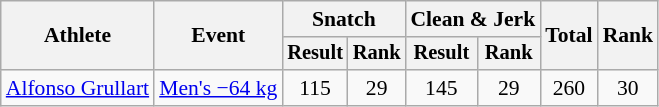<table class="wikitable" style="font-size:90%">
<tr>
<th rowspan="2">Athlete</th>
<th rowspan="2">Event</th>
<th colspan="2">Snatch</th>
<th colspan="2">Clean & Jerk</th>
<th rowspan="2">Total</th>
<th rowspan="2">Rank</th>
</tr>
<tr style="font-size:95%">
<th>Result</th>
<th>Rank</th>
<th>Result</th>
<th>Rank</th>
</tr>
<tr align=center>
<td align=left><a href='#'>Alfonso Grullart</a></td>
<td align=left><a href='#'>Men's −64 kg</a></td>
<td>115</td>
<td>29</td>
<td>145</td>
<td>29</td>
<td>260</td>
<td>30</td>
</tr>
</table>
